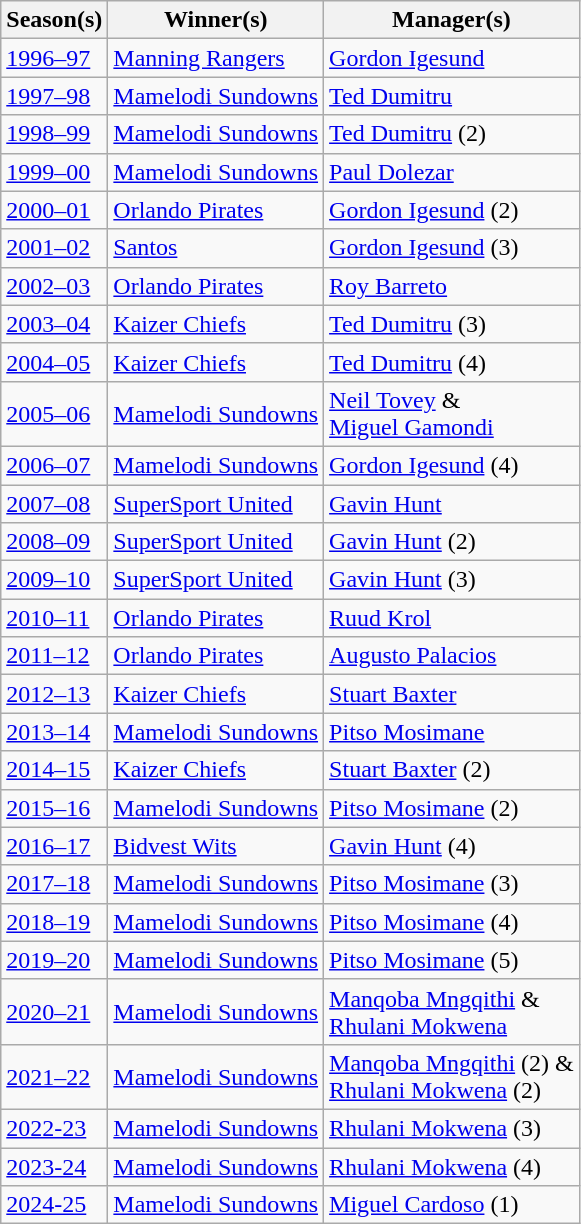<table class="wikitable sortable">
<tr>
<th>Season(s)</th>
<th>Winner(s)</th>
<th>Manager(s)</th>
</tr>
<tr>
<td><a href='#'>1996–97</a></td>
<td><a href='#'>Manning Rangers</a></td>
<td> <a href='#'>Gordon Igesund</a></td>
</tr>
<tr>
<td><a href='#'>1997–98</a></td>
<td><a href='#'>Mamelodi Sundowns</a></td>
<td> <a href='#'>Ted Dumitru</a></td>
</tr>
<tr>
<td><a href='#'>1998–99</a></td>
<td><a href='#'>Mamelodi Sundowns</a></td>
<td> <a href='#'>Ted Dumitru</a> (2)</td>
</tr>
<tr>
<td><a href='#'>1999–00</a></td>
<td><a href='#'>Mamelodi Sundowns</a></td>
<td> <a href='#'>Paul Dolezar</a></td>
</tr>
<tr>
<td><a href='#'>2000–01</a></td>
<td><a href='#'>Orlando Pirates</a></td>
<td> <a href='#'>Gordon Igesund</a> (2)</td>
</tr>
<tr>
<td><a href='#'>2001–02</a></td>
<td><a href='#'>Santos</a></td>
<td> <a href='#'>Gordon Igesund</a> (3)</td>
</tr>
<tr>
<td><a href='#'>2002–03</a></td>
<td><a href='#'>Orlando Pirates</a></td>
<td> <a href='#'>Roy Barreto</a></td>
</tr>
<tr>
<td><a href='#'>2003–04</a></td>
<td><a href='#'>Kaizer Chiefs</a></td>
<td> <a href='#'>Ted Dumitru</a> (3)</td>
</tr>
<tr>
<td><a href='#'>2004–05</a></td>
<td><a href='#'>Kaizer Chiefs</a></td>
<td> <a href='#'>Ted Dumitru</a> (4)</td>
</tr>
<tr>
<td><a href='#'>2005–06</a></td>
<td><a href='#'>Mamelodi Sundowns</a></td>
<td> <a href='#'>Neil Tovey</a> &<br> <a href='#'>Miguel Gamondi</a></td>
</tr>
<tr>
<td><a href='#'>2006–07</a></td>
<td><a href='#'>Mamelodi Sundowns</a></td>
<td> <a href='#'>Gordon Igesund</a> (4)</td>
</tr>
<tr>
<td><a href='#'>2007–08</a></td>
<td><a href='#'>SuperSport United</a></td>
<td> <a href='#'>Gavin Hunt</a></td>
</tr>
<tr>
<td><a href='#'>2008–09</a></td>
<td><a href='#'>SuperSport United</a></td>
<td> <a href='#'>Gavin Hunt</a> (2)</td>
</tr>
<tr>
<td><a href='#'>2009–10</a></td>
<td><a href='#'>SuperSport United</a></td>
<td> <a href='#'>Gavin Hunt</a> (3)</td>
</tr>
<tr>
<td><a href='#'>2010–11</a></td>
<td><a href='#'>Orlando Pirates</a></td>
<td> <a href='#'>Ruud Krol</a></td>
</tr>
<tr>
<td><a href='#'>2011–12</a></td>
<td><a href='#'>Orlando Pirates</a></td>
<td> <a href='#'>Augusto Palacios</a></td>
</tr>
<tr>
<td><a href='#'>2012–13</a></td>
<td><a href='#'>Kaizer Chiefs</a></td>
<td> <a href='#'>Stuart Baxter</a></td>
</tr>
<tr>
<td><a href='#'>2013–14</a></td>
<td><a href='#'>Mamelodi Sundowns</a></td>
<td> <a href='#'>Pitso Mosimane</a></td>
</tr>
<tr>
<td><a href='#'>2014–15</a></td>
<td><a href='#'>Kaizer Chiefs</a></td>
<td> <a href='#'>Stuart Baxter</a> (2)</td>
</tr>
<tr>
<td><a href='#'>2015–16</a></td>
<td><a href='#'>Mamelodi Sundowns</a></td>
<td> <a href='#'>Pitso Mosimane</a> (2)</td>
</tr>
<tr>
<td><a href='#'>2016–17</a></td>
<td><a href='#'>Bidvest Wits</a></td>
<td> <a href='#'>Gavin Hunt</a> (4)</td>
</tr>
<tr>
<td><a href='#'>2017–18</a></td>
<td><a href='#'>Mamelodi Sundowns</a></td>
<td> <a href='#'>Pitso Mosimane</a> (3)</td>
</tr>
<tr>
<td><a href='#'>2018–19</a></td>
<td><a href='#'>Mamelodi Sundowns</a></td>
<td> <a href='#'>Pitso Mosimane</a> (4)</td>
</tr>
<tr>
<td><a href='#'>2019–20</a></td>
<td><a href='#'>Mamelodi Sundowns</a></td>
<td> <a href='#'>Pitso Mosimane</a> (5)</td>
</tr>
<tr>
<td><a href='#'>2020–21</a></td>
<td><a href='#'>Mamelodi Sundowns</a></td>
<td> <a href='#'>Manqoba Mngqithi</a> & <br> <a href='#'>Rhulani Mokwena</a></td>
</tr>
<tr>
<td><a href='#'>2021–22</a></td>
<td><a href='#'>Mamelodi Sundowns</a></td>
<td> <a href='#'>Manqoba Mngqithi</a> (2) & <br> <a href='#'>Rhulani Mokwena</a> (2)</td>
</tr>
<tr>
<td><a href='#'>2022-23</a></td>
<td><a href='#'>Mamelodi Sundowns</a></td>
<td> <a href='#'>Rhulani Mokwena</a> (3)</td>
</tr>
<tr>
<td><a href='#'>2023-24</a></td>
<td><a href='#'>Mamelodi Sundowns</a></td>
<td> <a href='#'>Rhulani Mokwena</a> (4)</td>
</tr>
<tr>
<td><a href='#'>2024-25</a></td>
<td><a href='#'>Mamelodi Sundowns</a></td>
<td> <a href='#'>Miguel Cardoso</a> (1)</td>
</tr>
</table>
